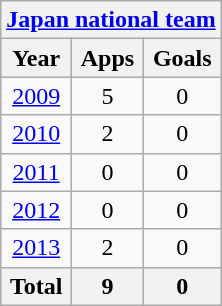<table class="wikitable" style="text-align:center">
<tr>
<th colspan=3><a href='#'>Japan national team</a></th>
</tr>
<tr>
<th>Year</th>
<th>Apps</th>
<th>Goals</th>
</tr>
<tr>
<td><a href='#'>2009</a></td>
<td>5</td>
<td>0</td>
</tr>
<tr>
<td><a href='#'>2010</a></td>
<td>2</td>
<td>0</td>
</tr>
<tr>
<td><a href='#'>2011</a></td>
<td>0</td>
<td>0</td>
</tr>
<tr>
<td><a href='#'>2012</a></td>
<td>0</td>
<td>0</td>
</tr>
<tr>
<td><a href='#'>2013</a></td>
<td>2</td>
<td>0</td>
</tr>
<tr>
<th>Total</th>
<th>9</th>
<th>0</th>
</tr>
</table>
